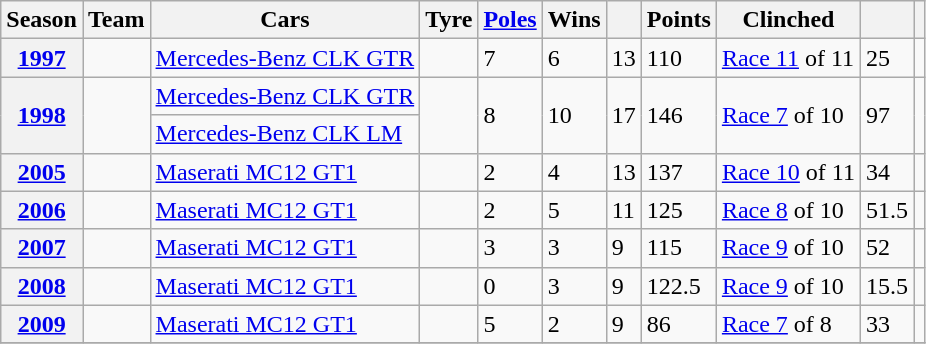<table class="wikitable sortable plainrowheaders" ; text-align:center;">
<tr>
<th scope="col">Season</th>
<th scope="col">Team</th>
<th scope="col">Cars</th>
<th scope="col">Tyre</th>
<th scope="col"><a href='#'>Poles</a></th>
<th scope="col">Wins</th>
<th scope="col"></th>
<th scope="col">Points</th>
<th scope="col">Clinched</th>
<th scope="col"></th>
<th scope="col" class="unsortable"></th>
</tr>
<tr>
<th scope="row" style="text-align: center;"><a href='#'>1997</a></th>
<td></td>
<td><a href='#'>Mercedes-Benz CLK GTR</a></td>
<td></td>
<td>7</td>
<td>6</td>
<td>13</td>
<td>110</td>
<td><a href='#'>Race 11</a> of 11</td>
<td>25</td>
<td style="text-align:center;"></td>
</tr>
<tr>
<th scope=rowgroup style="text-align: center;" rowspan=2><a href='#'>1998</a></th>
<td rowspan=2></td>
<td><a href='#'>Mercedes-Benz CLK GTR</a></td>
<td rowspan=2></td>
<td rowspan=2>8</td>
<td rowspan=2>10</td>
<td rowspan=2>17</td>
<td rowspan=2>146</td>
<td rowspan=2><a href='#'>Race 7</a> of 10</td>
<td rowspan=2>97</td>
<td style="text-align:center;" rowspan=2></td>
</tr>
<tr>
<td><a href='#'>Mercedes-Benz CLK LM</a></td>
</tr>
<tr>
<th scope="row" style="text-align: center;"><a href='#'>2005</a></th>
<td></td>
<td><a href='#'>Maserati MC12 GT1</a></td>
<td></td>
<td>2</td>
<td>4</td>
<td>13</td>
<td>137</td>
<td><a href='#'>Race 10</a> of 11</td>
<td>34</td>
<td style="text-align:center;"></td>
</tr>
<tr>
<th scope="row" style="text-align: center;"><a href='#'>2006</a></th>
<td></td>
<td><a href='#'>Maserati MC12 GT1</a></td>
<td></td>
<td>2</td>
<td>5</td>
<td>11</td>
<td>125</td>
<td><a href='#'>Race 8</a> of 10</td>
<td>51.5</td>
<td style="text-align:center;"></td>
</tr>
<tr>
<th scope="row" style="text-align: center;"><a href='#'>2007</a></th>
<td></td>
<td><a href='#'>Maserati MC12 GT1</a></td>
<td></td>
<td>3</td>
<td>3</td>
<td>9</td>
<td>115</td>
<td><a href='#'>Race 9</a> of 10</td>
<td>52</td>
<td style="text-align:center;"></td>
</tr>
<tr>
<th scope="row" style="text-align: center;"><a href='#'>2008</a></th>
<td></td>
<td><a href='#'>Maserati MC12 GT1</a></td>
<td></td>
<td>0</td>
<td>3</td>
<td>9</td>
<td>122.5</td>
<td><a href='#'>Race 9</a> of 10</td>
<td>15.5</td>
<td style="text-align:center;"></td>
</tr>
<tr>
<th scope="row" style="text-align: center;"><a href='#'>2009</a></th>
<td></td>
<td><a href='#'>Maserati MC12 GT1</a></td>
<td></td>
<td>5</td>
<td>2</td>
<td>9</td>
<td>86</td>
<td><a href='#'>Race 7</a> of 8</td>
<td>33</td>
<td style="text-align:center;"></td>
</tr>
<tr>
</tr>
</table>
